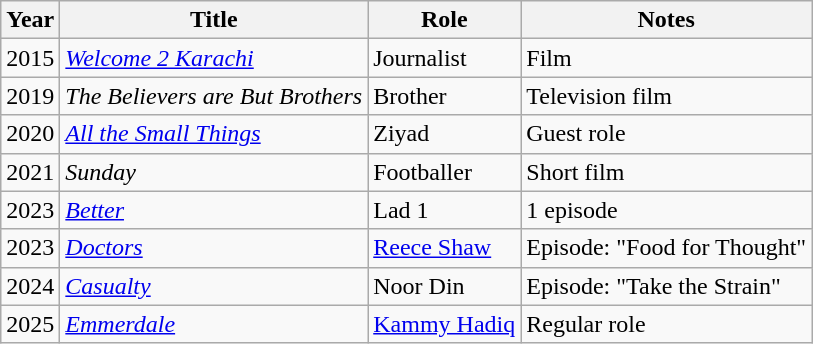<table class="wikitable">
<tr>
<th>Year</th>
<th>Title</th>
<th>Role</th>
<th>Notes</th>
</tr>
<tr>
<td>2015</td>
<td><em><a href='#'>Welcome 2 Karachi</a></em></td>
<td>Journalist</td>
<td>Film</td>
</tr>
<tr>
<td>2019</td>
<td><em>The Believers are But Brothers</em></td>
<td>Brother</td>
<td>Television film</td>
</tr>
<tr>
<td>2020</td>
<td><em><a href='#'>All the Small Things</a></em></td>
<td>Ziyad</td>
<td>Guest role</td>
</tr>
<tr>
<td>2021</td>
<td><em>Sunday</em></td>
<td>Footballer</td>
<td>Short film</td>
</tr>
<tr>
<td>2023</td>
<td><em><a href='#'>Better</a></em></td>
<td>Lad 1</td>
<td>1 episode</td>
</tr>
<tr>
<td>2023</td>
<td><em><a href='#'>Doctors</a></em></td>
<td><a href='#'>Reece Shaw</a></td>
<td>Episode: "Food for Thought"</td>
</tr>
<tr>
<td>2024</td>
<td><em><a href='#'>Casualty</a></em></td>
<td>Noor Din</td>
<td>Episode: "Take the Strain"</td>
</tr>
<tr>
<td>2025</td>
<td><em><a href='#'>Emmerdale</a></em></td>
<td><a href='#'>Kammy Hadiq</a></td>
<td>Regular role</td>
</tr>
</table>
